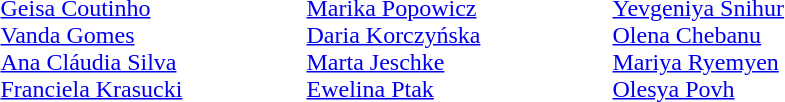<table>
<tr>
<td width=200 valign=top><em></em><br><a href='#'>Geisa Coutinho</a><br><a href='#'>Vanda Gomes</a><br><a href='#'>Ana Cláudia Silva</a><br><a href='#'>Franciela Krasucki</a></td>
<td width=200 valign=top><em></em><br><a href='#'>Marika Popowicz</a><br><a href='#'>Daria Korczyńska</a><br><a href='#'>Marta Jeschke</a><br><a href='#'>Ewelina Ptak</a></td>
<td width=200 valign=top><em></em><br><a href='#'>Yevgeniya Snihur</a><br><a href='#'>Olena Chebanu</a><br><a href='#'>Mariya Ryemyen</a><br><a href='#'>Olesya Povh</a></td>
</tr>
</table>
